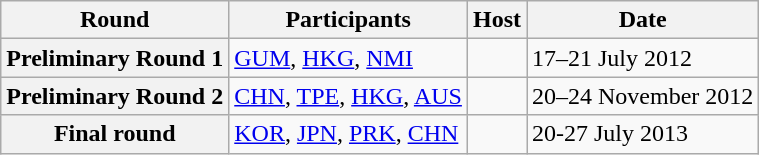<table class="wikitable">
<tr>
<th>Round</th>
<th>Participants</th>
<th>Host</th>
<th>Date</th>
</tr>
<tr>
<th>Preliminary Round 1</th>
<td><a href='#'>GUM</a>, <a href='#'>HKG</a>, <a href='#'>NMI</a></td>
<td></td>
<td>17–21 July 2012</td>
</tr>
<tr>
<th>Preliminary Round 2</th>
<td><a href='#'>CHN</a>, <a href='#'>TPE</a>, <a href='#'>HKG</a>, <a href='#'>AUS</a></td>
<td></td>
<td>20–24 November 2012</td>
</tr>
<tr>
<th>Final round</th>
<td><a href='#'>KOR</a>, <a href='#'>JPN</a>, <a href='#'>PRK</a>, <a href='#'>CHN</a></td>
<td></td>
<td>20-27 July 2013</td>
</tr>
</table>
